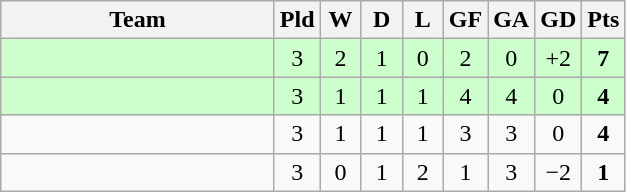<table class="wikitable" style="text-align:center">
<tr>
<th width="175">Team</th>
<th width="20">Pld</th>
<th width="20">W</th>
<th width="20">D</th>
<th width="20">L</th>
<th width="20">GF</th>
<th width="20">GA</th>
<th width="20">GD</th>
<th width="20">Pts</th>
</tr>
<tr bgcolor="#ccffcc">
<td align=left></td>
<td>3</td>
<td>2</td>
<td>1</td>
<td>0</td>
<td>2</td>
<td>0</td>
<td>+2</td>
<td><strong>7</strong></td>
</tr>
<tr bgcolor="#ccffcc">
<td align=left></td>
<td>3</td>
<td>1</td>
<td>1</td>
<td>1</td>
<td>4</td>
<td>4</td>
<td>0</td>
<td><strong>4</strong></td>
</tr>
<tr>
<td align=left></td>
<td>3</td>
<td>1</td>
<td>1</td>
<td>1</td>
<td>3</td>
<td>3</td>
<td>0</td>
<td><strong>4</strong></td>
</tr>
<tr>
<td align=left></td>
<td>3</td>
<td>0</td>
<td>1</td>
<td>2</td>
<td>1</td>
<td>3</td>
<td>−2</td>
<td><strong>1</strong></td>
</tr>
</table>
